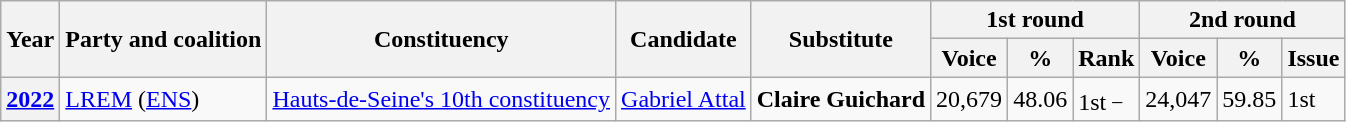<table class="wikitable">
<tr>
<th rowspan="2">Year</th>
<th rowspan="2">Party and coalition</th>
<th rowspan="2">Constituency</th>
<th rowspan="2">Candidate</th>
<th rowspan="2">Substitute</th>
<th colspan="3">1st round</th>
<th colspan="3"><abbr>2nd round</abbr></th>
</tr>
<tr>
<th>Voice</th>
<th>%</th>
<th>Rank</th>
<th>Voice</th>
<th>%</th>
<th>Issue</th>
</tr>
<tr>
<th><a href='#'>2022</a></th>
<td><a href='#'>LREM</a> (<a href='#'>ENS</a>)</td>
<td><a href='#'>Hauts-de-Seine's 10th constituency</a></td>
<td><a href='#'>Gabriel Attal</a></td>
<td><strong>Claire Guichard</strong></td>
<td>20,679</td>
<td>48.06</td>
<td><abbr>1st <sup>_</sup></abbr></td>
<td>24,047</td>
<td>59.85</td>
<td><abbr>1st</abbr></td>
</tr>
</table>
